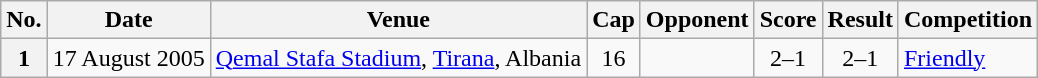<table class="wikitable sortable">
<tr>
<th scope=col>No.</th>
<th scope=col data-sort-type=date>Date</th>
<th scope=col>Venue</th>
<th scope=col>Cap</th>
<th scope=col>Opponent</th>
<th scope=col>Score</th>
<th scope=col>Result</th>
<th scope=col>Competition</th>
</tr>
<tr>
<th scope=row>1</th>
<td>17 August 2005</td>
<td><a href='#'>Qemal Stafa Stadium</a>, <a href='#'>Tirana</a>, Albania</td>
<td align="center">16</td>
<td></td>
<td align="center">2–1</td>
<td align=center>2–1</td>
<td><a href='#'>Friendly</a></td>
</tr>
</table>
